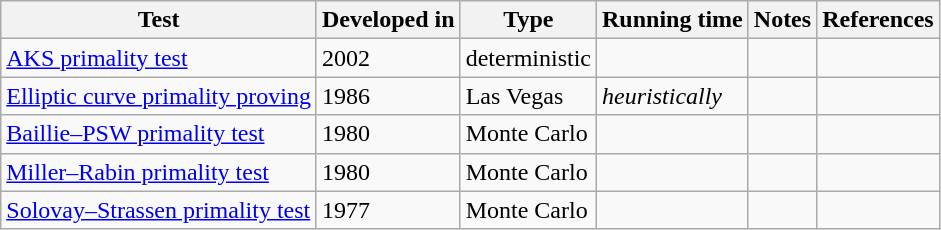<table class="wikitable sortable">
<tr>
<th>Test</th>
<th>Developed in</th>
<th>Type</th>
<th>Running time</th>
<th>Notes</th>
<th class=unsortable>References</th>
</tr>
<tr>
<td><a href='#'>AKS primality test</a></td>
<td>2002</td>
<td>deterministic</td>
<td></td>
<td></td>
<td></td>
</tr>
<tr>
<td><a href='#'>Elliptic curve primality proving</a></td>
<td>1986</td>
<td>Las Vegas</td>
<td> <em>heuristically</em></td>
<td></td>
<td></td>
</tr>
<tr>
<td><a href='#'>Baillie–PSW primality test</a></td>
<td>1980</td>
<td>Monte Carlo</td>
<td></td>
<td></td>
<td></td>
</tr>
<tr>
<td><a href='#'>Miller–Rabin primality test</a></td>
<td>1980</td>
<td>Monte Carlo</td>
<td></td>
<td></td>
<td></td>
</tr>
<tr>
<td><a href='#'>Solovay–Strassen primality test</a></td>
<td>1977</td>
<td>Monte Carlo</td>
<td></td>
<td></td>
<td></td>
</tr>
</table>
